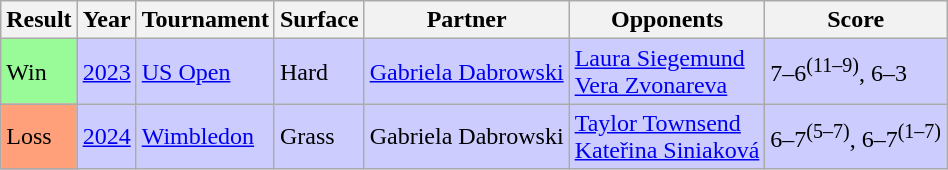<table class="sortable wikitable">
<tr>
<th>Result</th>
<th>Year</th>
<th>Tournament</th>
<th>Surface</th>
<th>Partner</th>
<th>Opponents</th>
<th class="unsortable">Score</th>
</tr>
<tr bgcolor=ccccff>
<td style=background:#98fb98>Win</td>
<td><a href='#'>2023</a></td>
<td><a href='#'>US Open</a></td>
<td>Hard</td>
<td> <a href='#'>Gabriela Dabrowski</a></td>
<td> <a href='#'>Laura Siegemund</a> <br>  <a href='#'>Vera Zvonareva</a></td>
<td>7–6<sup>(11–9)</sup>, 6–3</td>
</tr>
<tr bgcolor=ccccff>
<td style="background:#ffa07a;">Loss</td>
<td><a href='#'>2024</a></td>
<td><a href='#'>Wimbledon</a></td>
<td>Grass</td>
<td> Gabriela Dabrowski</td>
<td> <a href='#'>Taylor Townsend</a> <br>  <a href='#'>Kateřina Siniaková</a></td>
<td>6–7<sup>(5–7)</sup>, 6–7<sup>(1–7)</sup></td>
</tr>
</table>
